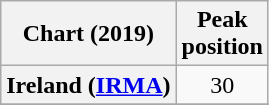<table class="wikitable sortable plainrowheaders" style="text-align:center">
<tr>
<th scope="col">Chart (2019)</th>
<th scope="col">Peak<br>position</th>
</tr>
<tr>
<th scope="row">Ireland (<a href='#'>IRMA</a>)</th>
<td>30</td>
</tr>
<tr>
</tr>
<tr>
</tr>
<tr>
</tr>
</table>
